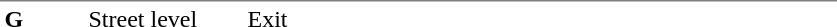<table table border=0 cellspacing=0 cellpadding=3>
<tr>
<td style="border-top:solid 1px gray;" width=50 valign=top><strong>G</strong></td>
<td style="border-top:solid 1px gray;" width=100 valign=top>Street level</td>
<td style="border-top:solid 1px gray;" width=390 valign=top>Exit</td>
</tr>
</table>
